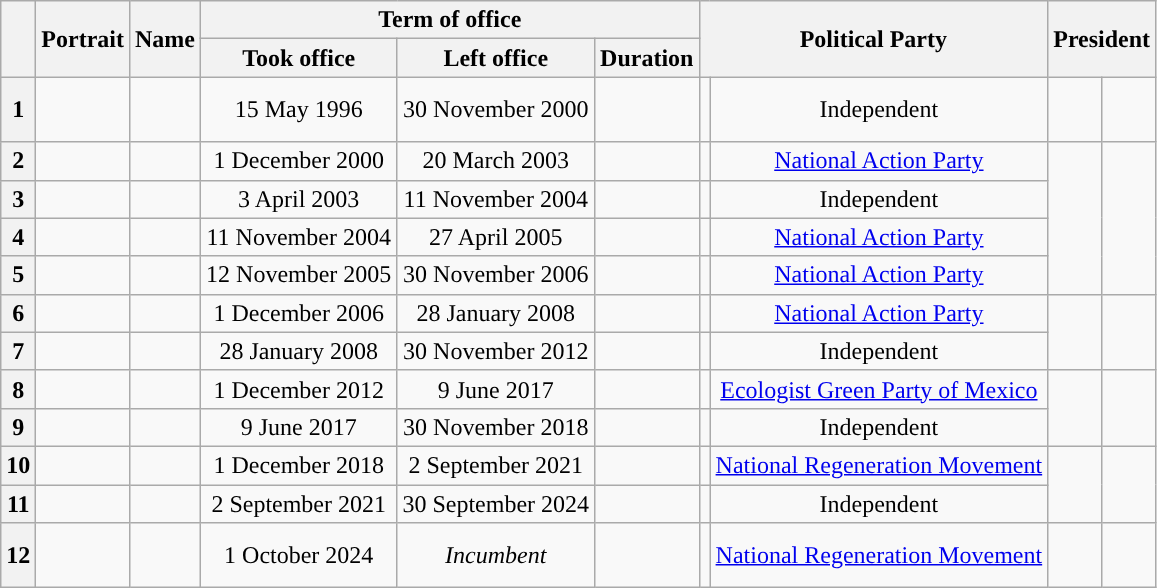<table class="wikitable sortable" style="text-align:center;">
<tr>
<th rowspan="2"></th>
<th rowspan="2" class="unsortable">Portrait</th>
<th rowspan="2">Name</th>
<th colspan="3">Term of office</th>
<th colspan="2" rowspan="2">Political Party</th>
<th colspan="2" rowspan="2">President</th>
</tr>
<tr>
<th>Took office</th>
<th>Left office</th>
<th>Duration</th>
</tr>
<tr>
<th>1</th>
<td></td>
<td></td>
<td>15 May 1996</td>
<td>30 November 2000</td>
<td></td>
<td style="background: "></td>
<td>Independent</td>
<td style="background: "></td>
<td><strong></strong><br><br></td>
</tr>
<tr>
<th>2</th>
<td></td>
<td><br></td>
<td>1 December 2000</td>
<td>20 March 2003</td>
<td></td>
<td style="background: "></td>
<td><a href='#'>National Action Party</a></td>
<td rowspan="4" style="background: "></td>
<td rowspan="4"><strong></strong><br><br></td>
</tr>
<tr>
<th>3</th>
<td></td>
<td></td>
<td>3 April 2003</td>
<td>11 November 2004</td>
<td></td>
<td style="background: "></td>
<td>Independent</td>
</tr>
<tr>
<th>4</th>
<td></td>
<td><br></td>
<td>11 November 2004</td>
<td>27 April 2005</td>
<td></td>
<td style="background: "></td>
<td><a href='#'>National Action Party</a></td>
</tr>
<tr>
<th>5</th>
<td></td>
<td><br></td>
<td>12 November 2005</td>
<td>30 November 2006</td>
<td></td>
<td style="background: "></td>
<td><a href='#'>National Action Party</a></td>
</tr>
<tr>
<th>6</th>
<td></td>
<td><br></td>
<td>1 December 2006</td>
<td>28 January 2008</td>
<td></td>
<td style="background: "></td>
<td><a href='#'>National Action Party</a></td>
<td rowspan="2" style="background: "></td>
<td rowspan="2"><strong></strong><br><br></td>
</tr>
<tr>
<th>7</th>
<td></td>
<td></td>
<td>28 January 2008</td>
<td>30 November 2012</td>
<td></td>
<td style="background: "></td>
<td>Independent</td>
</tr>
<tr>
<th>8</th>
<td></td>
<td></td>
<td>1 December 2012</td>
<td>9 June 2017</td>
<td></td>
<td style="background: "></td>
<td><a href='#'>Ecologist Green Party of Mexico</a></td>
<td rowspan="2" style="background: "></td>
<td rowspan="2"><strong></strong><br><br></td>
</tr>
<tr>
<th>9</th>
<td></td>
<td></td>
<td>9 June 2017</td>
<td>30 November 2018</td>
<td></td>
<td style="background: "></td>
<td>Independent</td>
</tr>
<tr>
<th>10</th>
<td></td>
<td></td>
<td>1 December 2018</td>
<td>2 September 2021</td>
<td></td>
<td style="background: "></td>
<td><a href='#'>National Regeneration Movement</a></td>
<td rowspan="2" style="background: "></td>
<td rowspan="2"><strong></strong><br><br></td>
</tr>
<tr>
<th>11</th>
<td></td>
<td> </td>
<td>2 September 2021</td>
<td>30 September 2024</td>
<td></td>
<td style="background: "></td>
<td>Independent</td>
</tr>
<tr>
<th>12</th>
<td></td>
<td></td>
<td>1 October 2024</td>
<td><em>Incumbent</em></td>
<td></td>
<td style="background: "></td>
<td><a href='#'>National Regeneration Movement</a></td>
<td style="background: "></td>
<td><strong></strong><br><br></td>
</tr>
</table>
